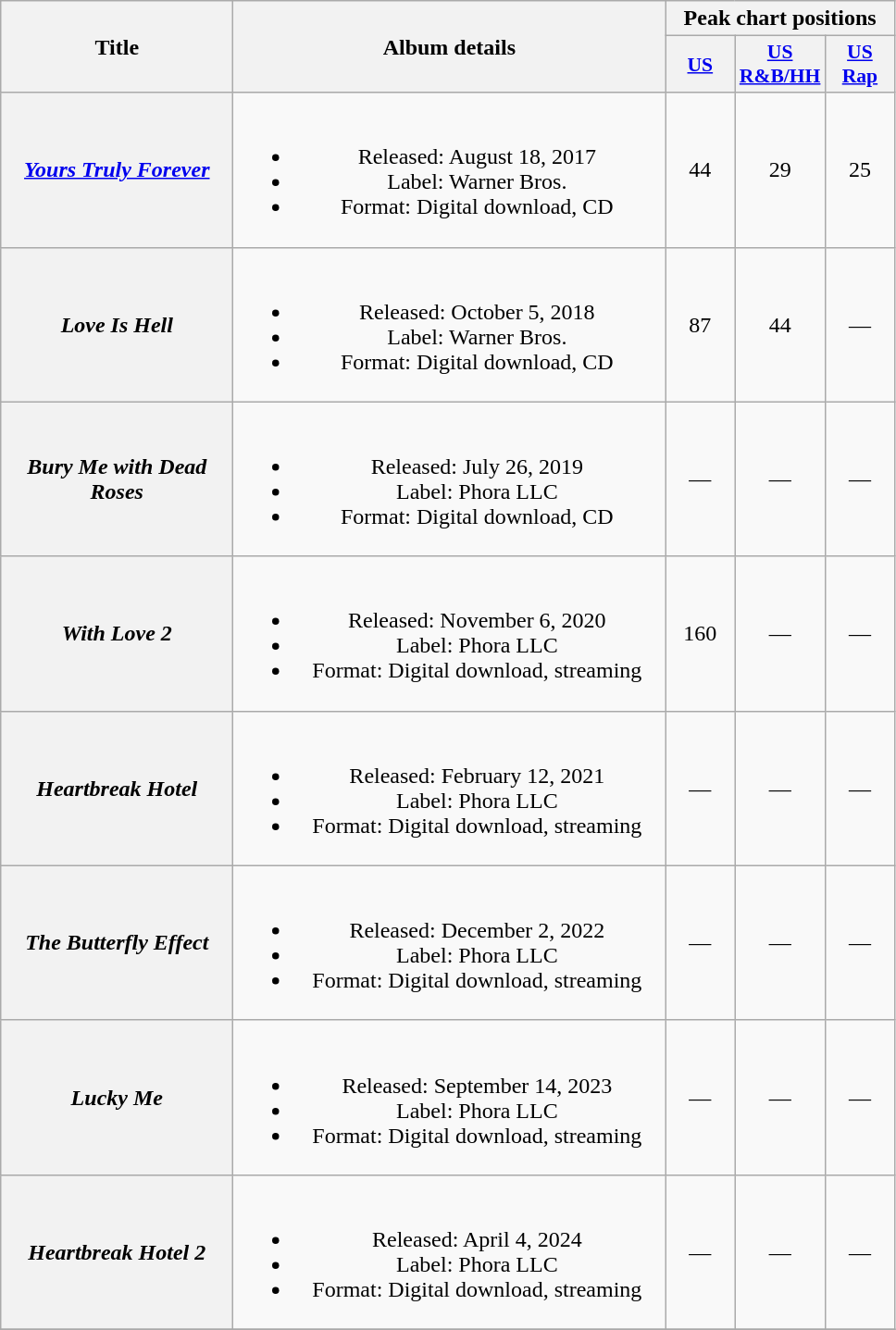<table class="wikitable plainrowheaders" style="text-align:center;">
<tr>
<th scope="col" rowspan="2" style="width:10em;">Title</th>
<th scope="col" rowspan="2" style="width:19em;">Album details</th>
<th scope="col" colspan="4">Peak chart positions</th>
</tr>
<tr>
<th scope="col" style="width:3em;font-size:90%;"><a href='#'>US</a><br></th>
<th scope="col" style="width:3em;font-size:90%;"><a href='#'>US<br>R&B/HH</a><br></th>
<th scope="col" style="width:3em;font-size:90%;"><a href='#'>US<br>Rap</a><br></th>
</tr>
<tr>
<th scope="row"><em><a href='#'>Yours Truly Forever</a></em></th>
<td><br><ul><li>Released: August 18, 2017</li><li>Label: Warner Bros.</li><li>Format: Digital download, CD</li></ul></td>
<td>44</td>
<td>29</td>
<td>25</td>
</tr>
<tr>
<th scope="row"><em>Love Is Hell</em></th>
<td><br><ul><li>Released: October 5, 2018</li><li>Label: Warner Bros.</li><li>Format: Digital download, CD</li></ul></td>
<td>87</td>
<td>44</td>
<td>—</td>
</tr>
<tr>
<th scope="row"><em>Bury Me with Dead Roses</em></th>
<td><br><ul><li>Released: July 26, 2019</li><li>Label: Phora LLC</li><li>Format: Digital download, CD</li></ul></td>
<td>—</td>
<td>—</td>
<td>—</td>
</tr>
<tr>
<th scope="row"><em>With Love 2</em></th>
<td><br><ul><li>Released: November 6, 2020</li><li>Label: Phora LLC</li><li>Format: Digital download, streaming</li></ul></td>
<td>160</td>
<td>—</td>
<td>—</td>
</tr>
<tr>
<th scope="row"><em>Heartbreak Hotel</em></th>
<td><br><ul><li>Released: February 12, 2021</li><li>Label: Phora LLC</li><li>Format: Digital download, streaming</li></ul></td>
<td>—</td>
<td>—</td>
<td>—</td>
</tr>
<tr>
<th scope="row"><em>The Butterfly Effect</em></th>
<td><br><ul><li>Released: December 2, 2022</li><li>Label: Phora LLC</li><li>Format: Digital download, streaming</li></ul></td>
<td>—</td>
<td>—</td>
<td>—</td>
</tr>
<tr>
<th scope="row"><em>Lucky Me</em></th>
<td><br><ul><li>Released: September 14, 2023</li><li>Label: Phora LLC</li><li>Format: Digital download, streaming</li></ul></td>
<td>—</td>
<td>—</td>
<td>—</td>
</tr>
<tr>
<th scope="row"><em>Heartbreak Hotel 2</em></th>
<td><br><ul><li>Released: April 4, 2024</li><li>Label: Phora LLC</li><li>Format: Digital download, streaming</li></ul></td>
<td>—</td>
<td>—</td>
<td>—</td>
</tr>
<tr>
</tr>
</table>
